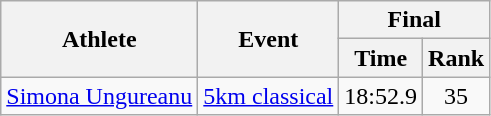<table class="wikitable">
<tr>
<th rowspan="2">Athlete</th>
<th rowspan="2">Event</th>
<th colspan="2">Final</th>
</tr>
<tr>
<th>Time</th>
<th>Rank</th>
</tr>
<tr>
<td rowspan="1"><a href='#'>Simona Ungureanu</a></td>
<td><a href='#'>5km classical</a></td>
<td align="center">18:52.9</td>
<td align="center">35</td>
</tr>
</table>
